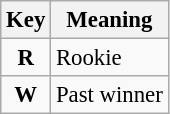<table class="wikitable" style="font-size: 95%;">
<tr>
<th>Key</th>
<th>Meaning</th>
</tr>
<tr>
<td style="text-align:center;"><strong><span>R</span></strong></td>
<td>Rookie</td>
</tr>
<tr>
<td style="text-align:center;"><strong><span>W</span></strong></td>
<td>Past winner</td>
</tr>
</table>
